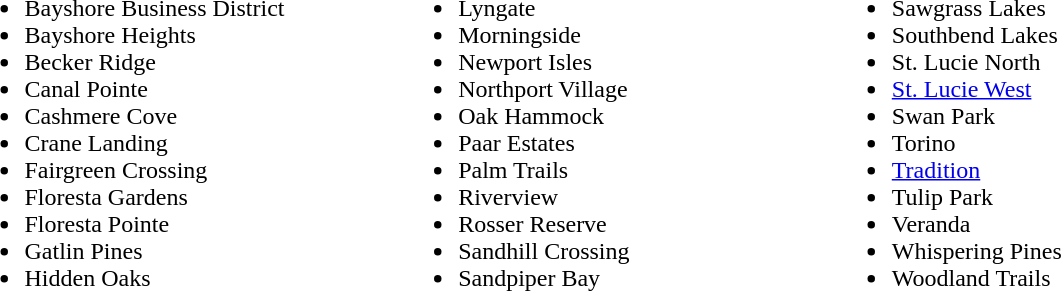<table>
<tr>
<td valign="top" width=25%><br><ul><li>Bayshore Business District</li><li>Bayshore Heights</li><li>Becker Ridge</li><li>Canal Pointe</li><li>Cashmere Cove</li><li>Crane Landing</li><li>Fairgreen Crossing</li><li>Floresta Gardens</li><li>Floresta Pointe</li><li>Gatlin Pines</li><li>Hidden Oaks</li></ul></td>
<td valign="top" width=25%><br><ul><li>Lyngate</li><li>Morningside</li><li>Newport Isles</li><li>Northport Village</li><li>Oak Hammock</li><li>Paar Estates</li><li>Palm Trails</li><li>Riverview</li><li>Rosser Reserve</li><li>Sandhill Crossing</li><li>Sandpiper Bay</li></ul></td>
<td valign="top" width=25%><br><ul><li>Sawgrass Lakes</li><li>Southbend Lakes</li><li>St. Lucie North</li><li><a href='#'>St. Lucie West</a></li><li>Swan Park</li><li>Torino</li><li><a href='#'>Tradition</a></li><li>Tulip Park</li><li>Veranda</li><li>Whispering Pines</li><li>Woodland Trails</li></ul></td>
</tr>
</table>
